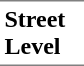<table border=0 cellspacing=0 cellpadding=3>
<tr>
<td style="border-bottom:solid 1px gray;border-top:solid 1px gray;" width=50 valign=top><strong>Street Level</strong></td>
</tr>
</table>
